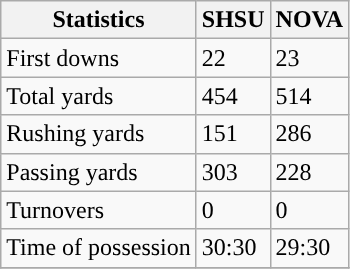<table class="wikitable">
<tr>
<th>Statistics</th>
<th>SHSU</th>
<th>NOVA</th>
</tr>
<tr>
<td>First downs</td>
<td>22</td>
<td>23</td>
</tr>
<tr>
<td>Total yards</td>
<td>454</td>
<td>514</td>
</tr>
<tr>
<td>Rushing yards</td>
<td>151</td>
<td>286</td>
</tr>
<tr>
<td>Passing yards</td>
<td>303</td>
<td>228</td>
</tr>
<tr>
<td>Turnovers</td>
<td>0</td>
<td>0</td>
</tr>
<tr>
<td>Time of possession</td>
<td>30:30</td>
<td>29:30</td>
</tr>
<tr>
</tr>
</table>
